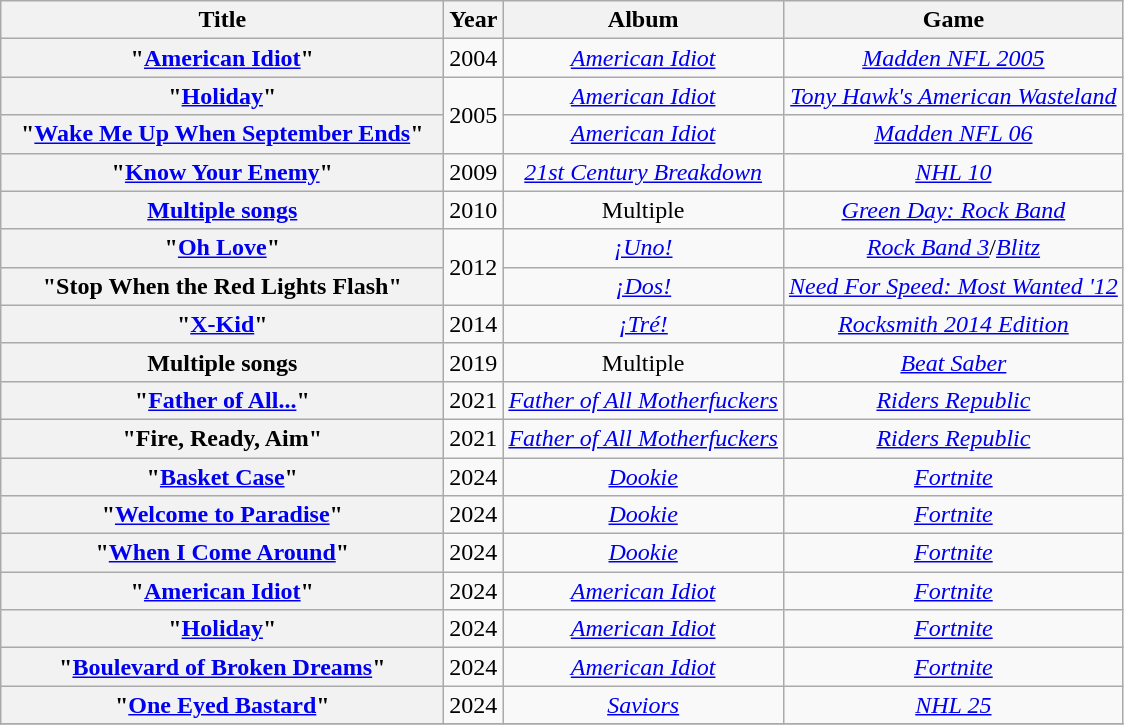<table class="wikitable plainrowheaders" style="text-align:center;">
<tr>
<th scope="col" style="width:18em;">Title</th>
<th scope="col">Year</th>
<th scope="col">Album</th>
<th scope="col">Game</th>
</tr>
<tr>
<th scope="row">"<a href='#'>American Idiot</a>"</th>
<td>2004</td>
<td><em><a href='#'>American Idiot</a></em></td>
<td><em><a href='#'>Madden NFL 2005</a></em></td>
</tr>
<tr>
<th scope="row">"<a href='#'>Holiday</a>"</th>
<td rowspan="2">2005</td>
<td><em><a href='#'>American Idiot</a></em></td>
<td><em><a href='#'>Tony Hawk's American Wasteland</a></em></td>
</tr>
<tr>
<th scope="row">"<a href='#'>Wake Me Up When September Ends</a>"</th>
<td><em><a href='#'>American Idiot</a></em></td>
<td><em><a href='#'>Madden NFL 06</a></em></td>
</tr>
<tr>
<th scope="row">"<a href='#'>Know Your Enemy</a>"</th>
<td>2009</td>
<td><em> <a href='#'>21st Century Breakdown</a></em></td>
<td><em> <a href='#'>NHL 10</a></em></td>
</tr>
<tr>
<th scope="row"><a href='#'>Multiple songs</a></th>
<td>2010</td>
<td>Multiple</td>
<td><em><a href='#'>Green Day: Rock Band</a></em></td>
</tr>
<tr>
<th scope="row">"<a href='#'>Oh Love</a>"</th>
<td rowspan="2">2012</td>
<td><em><a href='#'>¡Uno!</a></em></td>
<td><em><a href='#'>Rock Band 3</a></em>/<em><a href='#'>Blitz</a></em></td>
</tr>
<tr>
<th scope="row">"Stop When the Red Lights Flash"</th>
<td><em><a href='#'>¡Dos!</a></em></td>
<td><em><a href='#'>Need For Speed: Most Wanted '12</a></em></td>
</tr>
<tr>
<th scope="row">"<a href='#'>X-Kid</a>"</th>
<td>2014</td>
<td><em><a href='#'>¡Tré!</a></em></td>
<td><em><a href='#'>Rocksmith 2014 Edition</a></em></td>
</tr>
<tr>
<th scope="row">Multiple songs</th>
<td>2019</td>
<td>Multiple</td>
<td><em><a href='#'>Beat Saber</a></em></td>
</tr>
<tr>
<th scope="row">"<a href='#'>Father of All...</a>"</th>
<td>2021</td>
<td><em><a href='#'>Father of All Motherfuckers</a></em></td>
<td><em><a href='#'>Riders Republic</a></em></td>
</tr>
<tr>
<th scope="row">"Fire, Ready, Aim"</th>
<td>2021</td>
<td><em><a href='#'>Father of All Motherfuckers</a></em></td>
<td><em><a href='#'>Riders Republic</a></em></td>
</tr>
<tr>
<th scope="row">"<a href='#'>Basket Case</a>"</th>
<td>2024</td>
<td><em><a href='#'>Dookie</a></em></td>
<td><em><a href='#'>Fortnite</a></em></td>
</tr>
<tr>
<th scope="row">"<a href='#'>Welcome to Paradise</a>"</th>
<td>2024</td>
<td><em><a href='#'>Dookie</a></em></td>
<td><em><a href='#'>Fortnite</a></em></td>
</tr>
<tr>
<th scope="row">"<a href='#'>When I Come Around</a>"</th>
<td>2024</td>
<td><em><a href='#'>Dookie</a></em></td>
<td><em><a href='#'>Fortnite</a></em></td>
</tr>
<tr>
<th scope="row">"<a href='#'>American Idiot</a>"</th>
<td>2024</td>
<td><em><a href='#'>American Idiot</a></em></td>
<td><em><a href='#'>Fortnite</a></em></td>
</tr>
<tr>
<th scope="row">"<a href='#'>Holiday</a>"</th>
<td>2024</td>
<td><em><a href='#'>American Idiot</a></em></td>
<td><em><a href='#'>Fortnite</a></em></td>
</tr>
<tr>
<th scope="row">"<a href='#'>Boulevard of Broken Dreams</a>"</th>
<td>2024</td>
<td><em><a href='#'>American Idiot</a></em></td>
<td><em><a href='#'>Fortnite</a></em></td>
</tr>
<tr>
<th scope="row">"<a href='#'>One Eyed Bastard</a>"</th>
<td>2024</td>
<td><em><a href='#'> Saviors</a></em></td>
<td><em><a href='#'>NHL 25</a></em></td>
</tr>
<tr>
</tr>
</table>
